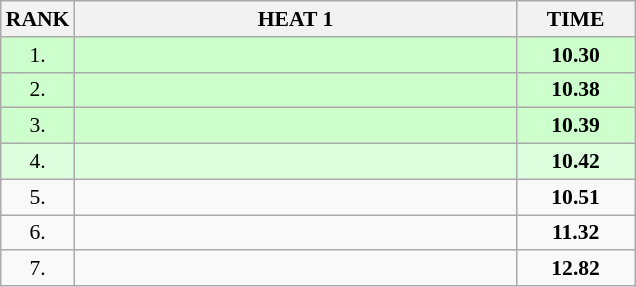<table class="wikitable" style="border-collapse: collapse; font-size: 90%;">
<tr>
<th>RANK</th>
<th style="width: 20em">HEAT 1</th>
<th style="width: 5em">TIME</th>
</tr>
<tr style="background:#ccffcc;">
<td align="center">1.</td>
<td></td>
<td align="center"><strong>10.30</strong></td>
</tr>
<tr style="background:#ccffcc;">
<td align="center">2.</td>
<td></td>
<td align="center"><strong>10.38</strong></td>
</tr>
<tr style="background:#ccffcc;">
<td align="center">3.</td>
<td></td>
<td align="center"><strong>10.39</strong></td>
</tr>
<tr style="background:#ddffdd;">
<td align="center">4.</td>
<td></td>
<td align="center"><strong>10.42</strong></td>
</tr>
<tr>
<td align="center">5.</td>
<td></td>
<td align="center"><strong>10.51</strong></td>
</tr>
<tr>
<td align="center">6.</td>
<td></td>
<td align="center"><strong>11.32</strong></td>
</tr>
<tr>
<td align="center">7.</td>
<td></td>
<td align="center"><strong>12.82</strong></td>
</tr>
</table>
